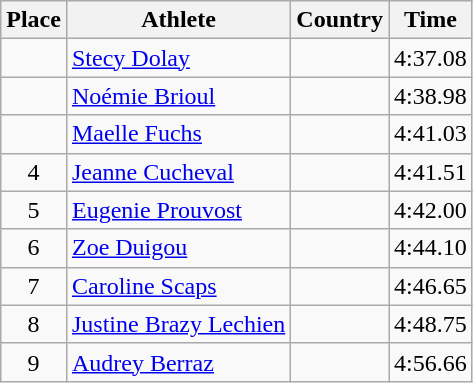<table class="wikitable">
<tr>
<th>Place</th>
<th>Athlete</th>
<th>Country</th>
<th>Time</th>
</tr>
<tr>
<td align=center></td>
<td><a href='#'>Stecy Dolay</a></td>
<td></td>
<td>4:37.08</td>
</tr>
<tr>
<td align=center></td>
<td><a href='#'>Noémie Brioul</a></td>
<td></td>
<td>4:38.98</td>
</tr>
<tr>
<td align=center></td>
<td><a href='#'>Maelle Fuchs</a></td>
<td></td>
<td>4:41.03</td>
</tr>
<tr>
<td align=center>4</td>
<td><a href='#'>Jeanne Cucheval</a></td>
<td></td>
<td>4:41.51</td>
</tr>
<tr>
<td align=center>5</td>
<td><a href='#'>Eugenie Prouvost</a></td>
<td></td>
<td>4:42.00</td>
</tr>
<tr>
<td align=center>6</td>
<td><a href='#'>Zoe Duigou</a></td>
<td></td>
<td>4:44.10</td>
</tr>
<tr>
<td align=center>7</td>
<td><a href='#'>Caroline Scaps</a></td>
<td></td>
<td>4:46.65</td>
</tr>
<tr>
<td align=center>8</td>
<td><a href='#'>Justine Brazy Lechien</a></td>
<td></td>
<td>4:48.75</td>
</tr>
<tr>
<td align=center>9</td>
<td><a href='#'>Audrey Berraz</a></td>
<td></td>
<td>4:56.66</td>
</tr>
</table>
